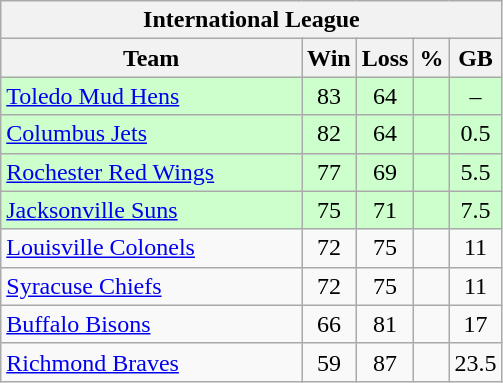<table class="wikitable">
<tr>
<th colspan="5">International League</th>
</tr>
<tr>
<th width="60%">Team</th>
<th>Win</th>
<th>Loss</th>
<th>%</th>
<th>GB</th>
</tr>
<tr align=center bgcolor=ccffcc>
<td align=left><a href='#'>Toledo Mud Hens</a></td>
<td>83</td>
<td>64</td>
<td></td>
<td>–</td>
</tr>
<tr align=center bgcolor=ccffcc>
<td align=left><a href='#'>Columbus Jets</a></td>
<td>82</td>
<td>64</td>
<td></td>
<td>0.5</td>
</tr>
<tr align=center bgcolor=ccffcc>
<td align=left><a href='#'>Rochester Red Wings</a></td>
<td>77</td>
<td>69</td>
<td></td>
<td>5.5</td>
</tr>
<tr align=center bgcolor=ccffcc>
<td align=left><a href='#'>Jacksonville Suns</a></td>
<td>75</td>
<td>71</td>
<td></td>
<td>7.5</td>
</tr>
<tr align=center>
<td align=left><a href='#'>Louisville Colonels</a></td>
<td>72</td>
<td>75</td>
<td></td>
<td>11</td>
</tr>
<tr align=center>
<td align=left><a href='#'>Syracuse Chiefs</a></td>
<td>72</td>
<td>75</td>
<td></td>
<td>11</td>
</tr>
<tr align=center>
<td align=left><a href='#'>Buffalo Bisons</a></td>
<td>66</td>
<td>81</td>
<td></td>
<td>17</td>
</tr>
<tr align=center>
<td align=left><a href='#'>Richmond Braves</a></td>
<td>59</td>
<td>87</td>
<td></td>
<td>23.5</td>
</tr>
</table>
